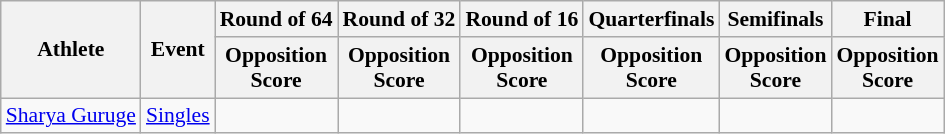<table class=wikitable style="font-size:90%">
<tr>
<th rowspan="2">Athlete</th>
<th rowspan="2">Event</th>
<th>Round of 64</th>
<th>Round of 32</th>
<th>Round of 16</th>
<th>Quarterfinals</th>
<th>Semifinals</th>
<th>Final</th>
</tr>
<tr>
<th>Opposition<br>Score</th>
<th>Opposition<br>Score</th>
<th>Opposition<br>Score</th>
<th>Opposition<br>Score</th>
<th>Opposition<br>Score</th>
<th>Opposition<br>Score</th>
</tr>
<tr>
<td><a href='#'>Sharya Guruge</a></td>
<td><a href='#'>Singles</a></td>
<td align=center></td>
<td align=center></td>
<td align=center></td>
<td align=center></td>
<td align=center></td>
<td align=center></td>
</tr>
</table>
